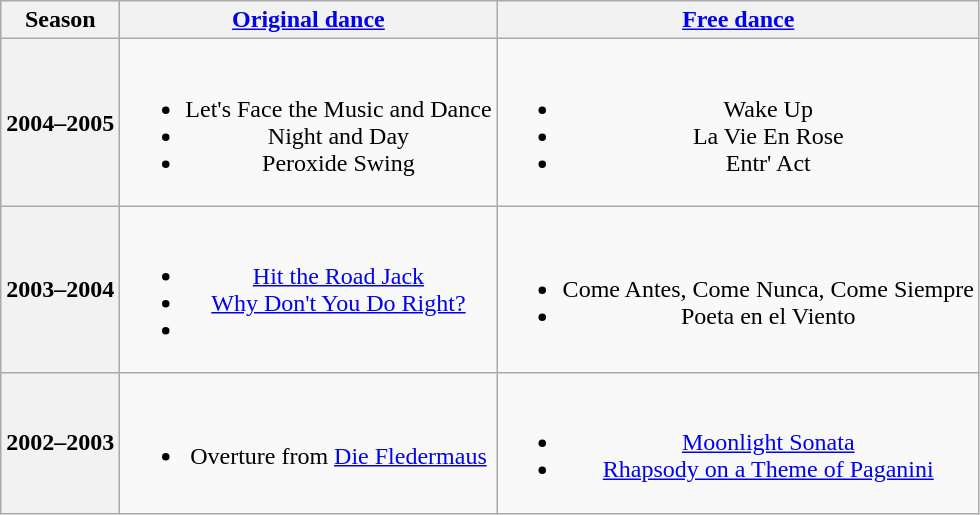<table class="wikitable" style="text-align:center">
<tr>
<th>Season</th>
<th><a href='#'>Original dance</a></th>
<th><a href='#'>Free dance</a></th>
</tr>
<tr>
<th>2004–2005 <br> </th>
<td><br><ul><li>Let's Face the Music and Dance <br></li><li>Night and Day <br></li><li>Peroxide Swing <br></li></ul></td>
<td><br><ul><li>Wake Up <br></li><li>La Vie En Rose <br></li><li>Entr' Act <br></li></ul></td>
</tr>
<tr>
<th>2003–2004 <br> </th>
<td><br><ul><li> <a href='#'>Hit the Road Jack</a></li><li> <a href='#'>Why Don't You Do Right?</a> <br></li><li></li></ul></td>
<td><br><ul><li>Come Antes, Come Nunca, Come Siempre <br></li><li>Poeta en el Viento <br></li></ul></td>
</tr>
<tr>
<th>2002–2003 <br> </th>
<td><br><ul><li>Overture from <a href='#'>Die Fledermaus</a> <br></li></ul></td>
<td><br><ul><li><a href='#'>Moonlight Sonata</a> <br></li><li><a href='#'>Rhapsody on a Theme of Paganini</a> <br></li></ul></td>
</tr>
</table>
